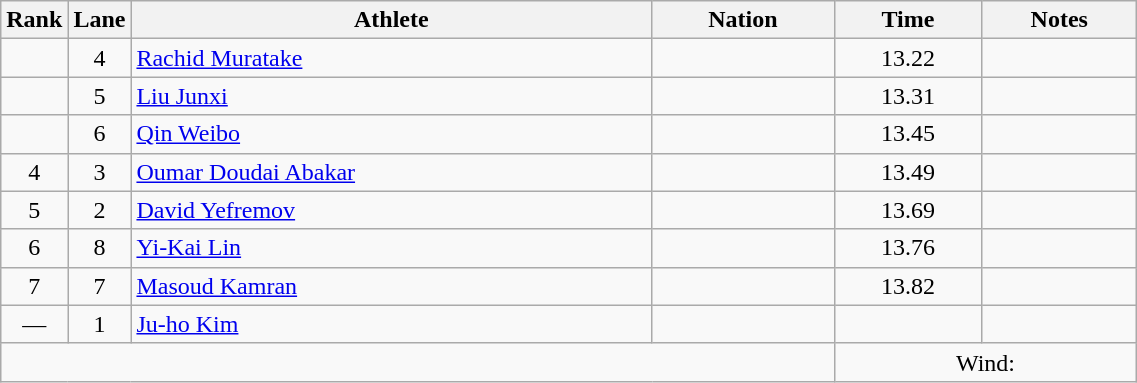<table class="wikitable sortable" style="text-align:center;width: 60%;">
<tr>
<th scope="col" style="width: 10px;">Rank</th>
<th scope="col" style="width: 10px;">Lane</th>
<th scope="col">Athlete</th>
<th scope="col">Nation</th>
<th scope="col">Time</th>
<th scope="col">Notes</th>
</tr>
<tr>
<td></td>
<td>4</td>
<td align="left"><a href='#'>Rachid Muratake</a></td>
<td align="left"></td>
<td>13.22</td>
<td></td>
</tr>
<tr>
<td></td>
<td>5</td>
<td align="left"><a href='#'>Liu Junxi</a></td>
<td align="left"></td>
<td>13.31</td>
<td></td>
</tr>
<tr>
<td></td>
<td>6</td>
<td align="left"><a href='#'>Qin Weibo</a></td>
<td align="left"></td>
<td>13.45</td>
<td></td>
</tr>
<tr>
<td>4</td>
<td>3</td>
<td align="left"><a href='#'>Oumar Doudai Abakar</a></td>
<td align="left"></td>
<td>13.49</td>
<td></td>
</tr>
<tr>
<td>5</td>
<td>2</td>
<td align="left"><a href='#'>David Yefremov</a></td>
<td align="left"></td>
<td>13.69</td>
<td></td>
</tr>
<tr>
<td>6</td>
<td>8</td>
<td align="left"><a href='#'>Yi-Kai Lin</a></td>
<td align="left"></td>
<td>13.76</td>
<td></td>
</tr>
<tr>
<td>7</td>
<td>7</td>
<td align="left"><a href='#'>Masoud Kamran</a></td>
<td align="left"></td>
<td>13.82</td>
<td></td>
</tr>
<tr>
<td>—</td>
<td>1</td>
<td align="left"><a href='#'>Ju-ho Kim</a></td>
<td align="left"></td>
<td></td>
<td></td>
</tr>
<tr class="sortbottom">
<td colspan="4"></td>
<td colspan="2">Wind: </td>
</tr>
</table>
